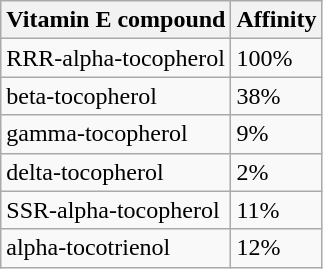<table class="wikitable">
<tr>
<th>Vitamin E compound</th>
<th>Affinity</th>
</tr>
<tr>
<td>RRR-alpha-tocopherol</td>
<td>100%</td>
</tr>
<tr>
<td>beta-tocopherol</td>
<td>38%</td>
</tr>
<tr>
<td>gamma-tocopherol</td>
<td>9%</td>
</tr>
<tr>
<td>delta-tocopherol</td>
<td>2%</td>
</tr>
<tr>
<td>SSR-alpha-tocopherol</td>
<td>11%</td>
</tr>
<tr>
<td>alpha-tocotrienol</td>
<td>12%</td>
</tr>
</table>
